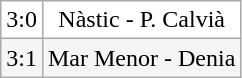<table class="wikitable">
<tr align=center bgcolor=white>
<td>3:0</td>
<td>Nàstic - P. Calvià</td>
</tr>
<tr align=center bgcolor=#F5F5F5>
<td>3:1</td>
<td>Mar Menor - Denia</td>
</tr>
</table>
